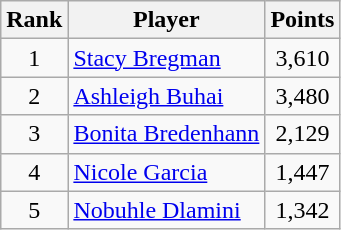<table class="wikitable">
<tr>
<th>Rank</th>
<th>Player</th>
<th>Points</th>
</tr>
<tr>
<td align=center>1</td>
<td> <a href='#'>Stacy Bregman</a></td>
<td align=center>3,610</td>
</tr>
<tr>
<td align=center>2</td>
<td> <a href='#'>Ashleigh Buhai</a></td>
<td align=center>3,480</td>
</tr>
<tr>
<td align=center>3</td>
<td> <a href='#'>Bonita Bredenhann</a></td>
<td align=center>2,129</td>
</tr>
<tr>
<td align=center>4</td>
<td> <a href='#'>Nicole Garcia</a></td>
<td align=center>1,447</td>
</tr>
<tr>
<td align=center>5</td>
<td> <a href='#'>Nobuhle Dlamini</a></td>
<td align=center>1,342</td>
</tr>
</table>
